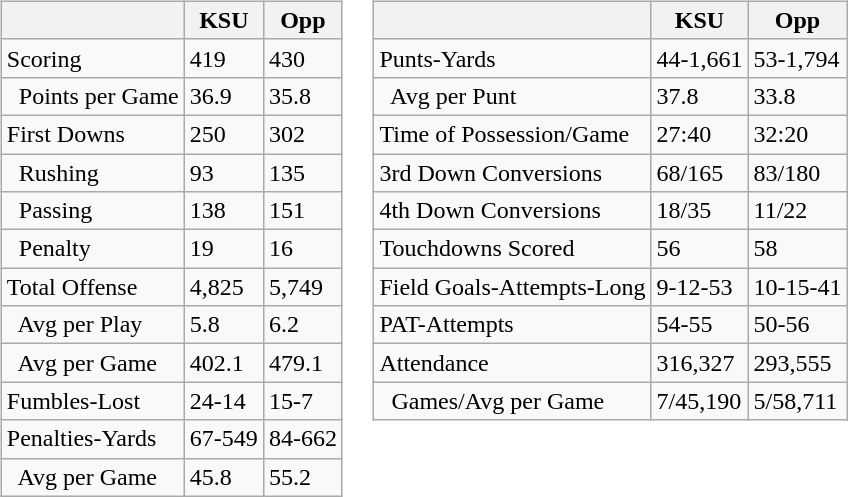<table>
<tr>
<td valign="top"><br><table class="wikitable" style="white-space:nowrap;">
<tr>
<th></th>
<th><strong>KSU</strong></th>
<th>Opp</th>
</tr>
<tr>
<td>Scoring</td>
<td>419</td>
<td>430</td>
</tr>
<tr>
<td>  Points per Game</td>
<td>36.9</td>
<td>35.8</td>
</tr>
<tr>
<td>First Downs</td>
<td>250</td>
<td>302</td>
</tr>
<tr>
<td>  Rushing</td>
<td>93</td>
<td>135</td>
</tr>
<tr>
<td>  Passing</td>
<td>138</td>
<td>151</td>
</tr>
<tr>
<td>  Penalty</td>
<td>19</td>
<td>16</td>
</tr>
<tr>
<td>Total Offense</td>
<td>4,825</td>
<td>5,749</td>
</tr>
<tr>
<td>  Avg per Play</td>
<td>5.8</td>
<td>6.2</td>
</tr>
<tr>
<td>  Avg per Game</td>
<td>402.1</td>
<td>479.1</td>
</tr>
<tr>
<td>Fumbles-Lost</td>
<td>24-14</td>
<td>15-7</td>
</tr>
<tr>
<td>Penalties-Yards</td>
<td>67-549</td>
<td>84-662</td>
</tr>
<tr>
<td>  Avg per Game</td>
<td>45.8</td>
<td>55.2</td>
</tr>
</table>
</td>
<td valign="top"><br><table class="wikitable" style="white-space:nowrap;">
<tr>
<th></th>
<th><strong>KSU</strong></th>
<th>Opp</th>
</tr>
<tr>
<td>Punts-Yards</td>
<td>44-1,661</td>
<td>53-1,794</td>
</tr>
<tr>
<td>  Avg per Punt</td>
<td>37.8</td>
<td>33.8</td>
</tr>
<tr>
<td>Time of Possession/Game</td>
<td>27:40</td>
<td>32:20</td>
</tr>
<tr>
<td>3rd Down Conversions</td>
<td>68/165</td>
<td>83/180</td>
</tr>
<tr>
<td>4th Down Conversions</td>
<td>18/35</td>
<td>11/22</td>
</tr>
<tr>
<td>Touchdowns Scored</td>
<td>56</td>
<td>58</td>
</tr>
<tr>
<td>Field Goals-Attempts-Long</td>
<td>9-12-53</td>
<td>10-15-41</td>
</tr>
<tr>
<td>PAT-Attempts</td>
<td>54-55</td>
<td>50-56</td>
</tr>
<tr>
<td>Attendance</td>
<td>316,327</td>
<td>293,555</td>
</tr>
<tr>
<td>  Games/Avg per Game</td>
<td>7/45,190</td>
<td>5/58,711</td>
</tr>
</table>
</td>
</tr>
</table>
